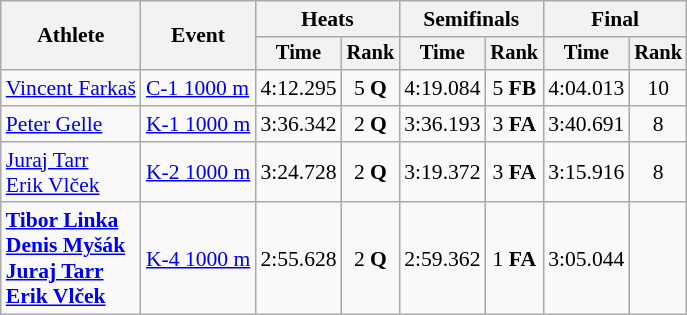<table class=wikitable style="font-size:90%">
<tr>
<th rowspan="2">Athlete</th>
<th rowspan="2">Event</th>
<th colspan=2>Heats</th>
<th colspan=2>Semifinals</th>
<th colspan=2>Final</th>
</tr>
<tr style="font-size:95%">
<th>Time</th>
<th>Rank</th>
<th>Time</th>
<th>Rank</th>
<th>Time</th>
<th>Rank</th>
</tr>
<tr align=center>
<td align=left><a href='#'>Vincent Farkaš</a></td>
<td align=left><a href='#'>C-1 1000 m</a></td>
<td>4:12.295</td>
<td>5 <strong>Q</strong></td>
<td>4:19.084</td>
<td>5 <strong>FB</strong></td>
<td>4:04.013</td>
<td>10</td>
</tr>
<tr align=center>
<td align=left><a href='#'>Peter Gelle</a></td>
<td align=left><a href='#'>K-1 1000 m</a></td>
<td>3:36.342</td>
<td>2 <strong>Q</strong></td>
<td>3:36.193</td>
<td>3 <strong>FA</strong></td>
<td>3:40.691</td>
<td>8</td>
</tr>
<tr align=center>
<td align=left><a href='#'>Juraj Tarr</a><br><a href='#'>Erik Vlček</a></td>
<td align=left><a href='#'>K-2 1000 m</a></td>
<td>3:24.728</td>
<td>2 <strong>Q</strong></td>
<td>3:19.372</td>
<td>3 <strong>FA</strong></td>
<td>3:15.916</td>
<td>8</td>
</tr>
<tr align=center>
<td align=left><strong><a href='#'>Tibor Linka</a></strong><br><strong><a href='#'>Denis Myšák</a></strong><br><strong><a href='#'>Juraj Tarr</a></strong><br><strong><a href='#'>Erik Vlček</a></strong></td>
<td align=left><a href='#'>K-4 1000 m</a></td>
<td>2:55.628</td>
<td>2 <strong>Q</strong></td>
<td>2:59.362</td>
<td>1 <strong>FA</strong></td>
<td>3:05.044</td>
<td></td>
</tr>
</table>
